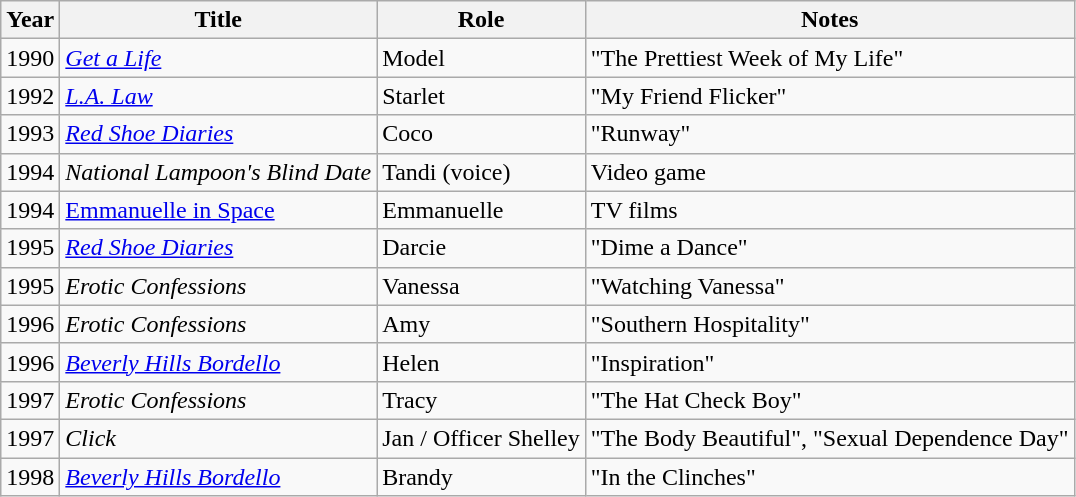<table class="wikitable sortable">
<tr>
<th>Year</th>
<th>Title</th>
<th>Role</th>
<th class="unsortable">Notes</th>
</tr>
<tr>
<td>1990</td>
<td><em><a href='#'>Get a Life</a></em></td>
<td>Model</td>
<td>"The Prettiest Week of My Life"</td>
</tr>
<tr>
<td>1992</td>
<td><em><a href='#'>L.A. Law</a></em></td>
<td>Starlet</td>
<td>"My Friend Flicker"</td>
</tr>
<tr>
<td>1993</td>
<td><em><a href='#'>Red Shoe Diaries</a></em></td>
<td>Coco</td>
<td>"Runway"</td>
</tr>
<tr>
<td>1994</td>
<td><em>National Lampoon's Blind Date</em></td>
<td>Tandi (voice)</td>
<td>Video game</td>
</tr>
<tr>
<td>1994</td>
<td><a href='#'>Emmanuelle in Space</a></td>
<td>Emmanuelle</td>
<td>TV films</td>
</tr>
<tr>
<td>1995</td>
<td><em><a href='#'>Red Shoe Diaries</a></em></td>
<td>Darcie</td>
<td>"Dime a Dance"</td>
</tr>
<tr>
<td>1995</td>
<td><em>Erotic Confessions</em></td>
<td>Vanessa</td>
<td>"Watching Vanessa"</td>
</tr>
<tr>
<td>1996</td>
<td><em>Erotic Confessions</em></td>
<td>Amy</td>
<td>"Southern Hospitality"</td>
</tr>
<tr>
<td>1996</td>
<td><em><a href='#'>Beverly Hills Bordello</a></em></td>
<td>Helen</td>
<td>"Inspiration"</td>
</tr>
<tr>
<td>1997</td>
<td><em>Erotic Confessions</em></td>
<td>Tracy</td>
<td>"The Hat Check Boy"</td>
</tr>
<tr>
<td>1997</td>
<td><em>Click</em></td>
<td>Jan / Officer Shelley</td>
<td>"The Body Beautiful", "Sexual Dependence Day"</td>
</tr>
<tr>
<td>1998</td>
<td><em><a href='#'>Beverly Hills Bordello</a></em></td>
<td>Brandy</td>
<td>"In the Clinches"</td>
</tr>
</table>
